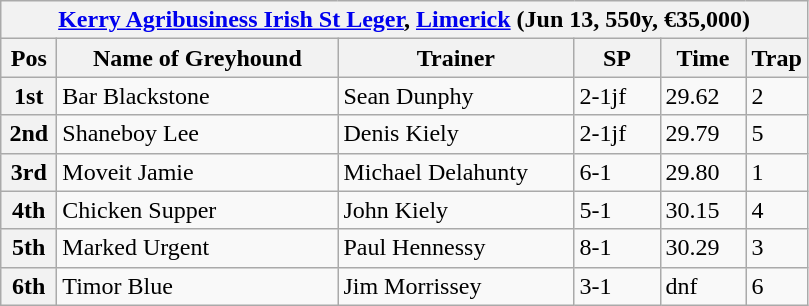<table class="wikitable">
<tr>
<th colspan="6"><a href='#'>Kerry Agribusiness Irish St Leger</a>, <a href='#'>Limerick</a> (Jun 13, 550y, €35,000)</th>
</tr>
<tr>
<th width=30>Pos</th>
<th width=180>Name of Greyhound</th>
<th width=150>Trainer</th>
<th width=50>SP</th>
<th width=50>Time</th>
<th width=30>Trap</th>
</tr>
<tr>
<th>1st</th>
<td>Bar Blackstone</td>
<td>Sean Dunphy</td>
<td>2-1jf</td>
<td>29.62</td>
<td>2</td>
</tr>
<tr>
<th>2nd</th>
<td>Shaneboy Lee</td>
<td>Denis Kiely</td>
<td>2-1jf</td>
<td>29.79</td>
<td>5</td>
</tr>
<tr>
<th>3rd</th>
<td>Moveit Jamie</td>
<td>Michael Delahunty</td>
<td>6-1</td>
<td>29.80</td>
<td>1</td>
</tr>
<tr>
<th>4th</th>
<td>Chicken Supper</td>
<td>John Kiely</td>
<td>5-1</td>
<td>30.15</td>
<td>4</td>
</tr>
<tr>
<th>5th</th>
<td>Marked Urgent</td>
<td>Paul Hennessy</td>
<td>8-1</td>
<td>30.29</td>
<td>3</td>
</tr>
<tr>
<th>6th</th>
<td>Timor Blue</td>
<td>Jim Morrissey</td>
<td>3-1</td>
<td>dnf</td>
<td>6</td>
</tr>
</table>
